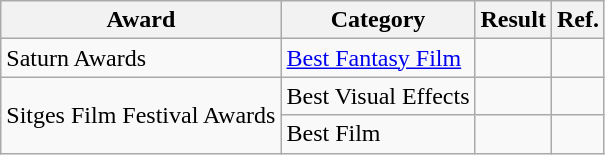<table class="wikitable sortable">
<tr>
<th>Award</th>
<th>Category</th>
<th>Result</th>
<th>Ref.</th>
</tr>
<tr>
<td>Saturn Awards</td>
<td><a href='#'>Best Fantasy Film</a></td>
<td></td>
<td></td>
</tr>
<tr>
<td rowspan=2>Sitges Film Festival Awards</td>
<td>Best Visual Effects</td>
<td></td>
<td></td>
</tr>
<tr>
<td>Best Film</td>
<td></td>
<td></td>
</tr>
</table>
